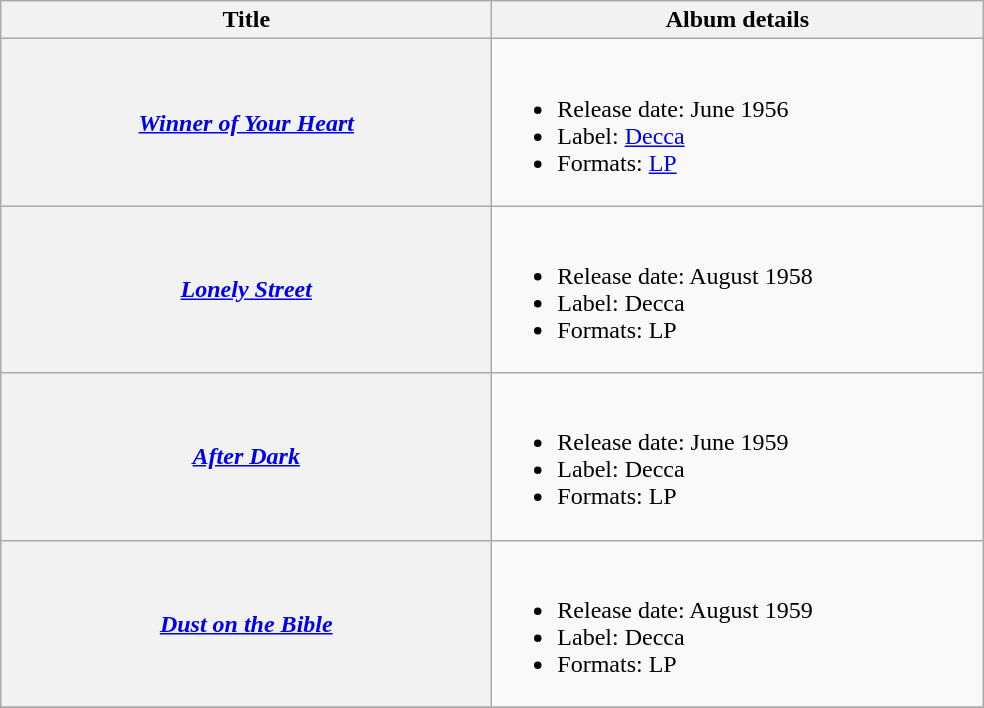<table class="wikitable plainrowheaders" style="text-align:center;">
<tr>
<th scope="col" style="width:20em;">Title</th>
<th scope="col" style="width:20em;">Album details</th>
</tr>
<tr>
<th scope="row"><em><a href='#'>Winner of Your Heart</a></em></th>
<td align="left"><br><ul><li>Release date: June 1956</li><li>Label: <a href='#'>Decca</a></li><li>Formats: <a href='#'>LP</a></li></ul></td>
</tr>
<tr>
<th scope="row"><em><a href='#'>Lonely Street</a></em></th>
<td align="left"><br><ul><li>Release date: August 1958</li><li>Label: Decca</li><li>Formats: LP</li></ul></td>
</tr>
<tr>
<th scope="row"><em><a href='#'>After Dark</a></em></th>
<td align="left"><br><ul><li>Release date: June 1959</li><li>Label: Decca</li><li>Formats: LP</li></ul></td>
</tr>
<tr>
<th scope="row"><em><a href='#'>Dust on the Bible</a></em></th>
<td align="left"><br><ul><li>Release date: August 1959</li><li>Label: Decca</li><li>Formats: LP</li></ul></td>
</tr>
<tr>
</tr>
</table>
